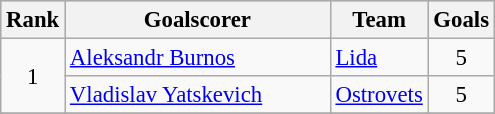<table class="wikitable" style="font-size: 95%;">
<tr bgcolor="#CCCCCC" align="center">
<th>Rank</th>
<th width=170>Goalscorer</th>
<th>Team</th>
<th>Goals</th>
</tr>
<tr>
<td align="center" rowspan="2">1</td>
<td> <a href='#'>Aleksandr Burnos</a></td>
<td><a href='#'>Lida</a></td>
<td align="center">5</td>
</tr>
<tr>
<td> <a href='#'>Vladislav Yatskevich</a></td>
<td><a href='#'>Ostrovets</a></td>
<td align="center">5</td>
</tr>
<tr>
</tr>
</table>
